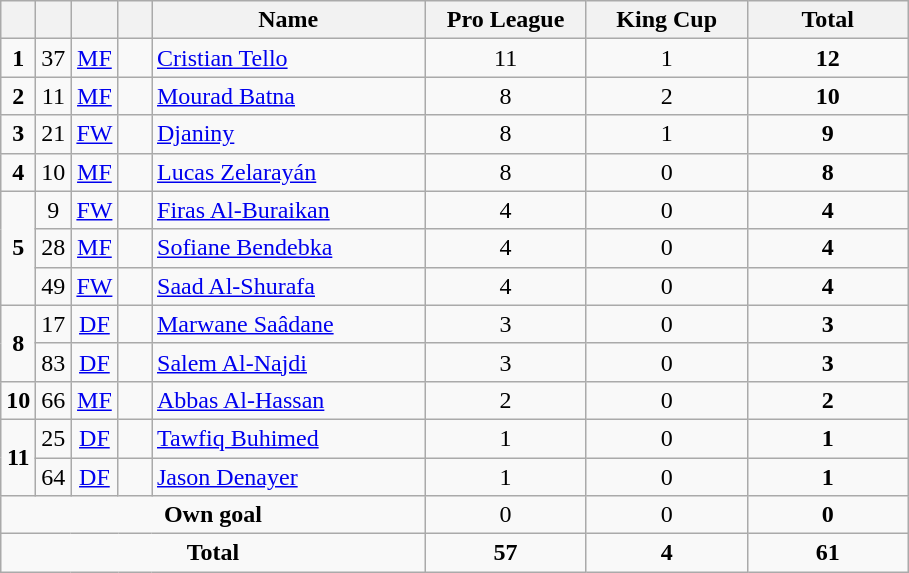<table class="wikitable" style="text-align:center">
<tr>
<th width=15></th>
<th width=15></th>
<th width=15></th>
<th width=15></th>
<th width=175>Name</th>
<th width=100>Pro League</th>
<th width=100>King Cup</th>
<th width=100>Total</th>
</tr>
<tr>
<td><strong>1</strong></td>
<td>37</td>
<td><a href='#'>MF</a></td>
<td></td>
<td align=left><a href='#'>Cristian Tello</a></td>
<td>11</td>
<td>1</td>
<td><strong>12</strong></td>
</tr>
<tr>
<td><strong>2</strong></td>
<td>11</td>
<td><a href='#'>MF</a></td>
<td></td>
<td align=left><a href='#'>Mourad Batna</a></td>
<td>8</td>
<td>2</td>
<td><strong>10</strong></td>
</tr>
<tr>
<td><strong>3</strong></td>
<td>21</td>
<td><a href='#'>FW</a></td>
<td></td>
<td align=left><a href='#'>Djaniny</a></td>
<td>8</td>
<td>1</td>
<td><strong>9</strong></td>
</tr>
<tr>
<td><strong>4</strong></td>
<td>10</td>
<td><a href='#'>MF</a></td>
<td></td>
<td align=left><a href='#'>Lucas Zelarayán</a></td>
<td>8</td>
<td>0</td>
<td><strong>8</strong></td>
</tr>
<tr>
<td rowspan=3><strong>5</strong></td>
<td>9</td>
<td><a href='#'>FW</a></td>
<td></td>
<td align=left><a href='#'>Firas Al-Buraikan</a></td>
<td>4</td>
<td>0</td>
<td><strong>4</strong></td>
</tr>
<tr>
<td>28</td>
<td><a href='#'>MF</a></td>
<td></td>
<td align=left><a href='#'>Sofiane Bendebka</a></td>
<td>4</td>
<td>0</td>
<td><strong>4</strong></td>
</tr>
<tr>
<td>49</td>
<td><a href='#'>FW</a></td>
<td></td>
<td align=left><a href='#'>Saad Al-Shurafa</a></td>
<td>4</td>
<td>0</td>
<td><strong>4</strong></td>
</tr>
<tr>
<td rowspan=2><strong>8</strong></td>
<td>17</td>
<td><a href='#'>DF</a></td>
<td></td>
<td align=left><a href='#'>Marwane Saâdane</a></td>
<td>3</td>
<td>0</td>
<td><strong>3</strong></td>
</tr>
<tr>
<td>83</td>
<td><a href='#'>DF</a></td>
<td></td>
<td align=left><a href='#'>Salem Al-Najdi</a></td>
<td>3</td>
<td>0</td>
<td><strong>3</strong></td>
</tr>
<tr>
<td><strong>10</strong></td>
<td>66</td>
<td><a href='#'>MF</a></td>
<td></td>
<td align=left><a href='#'>Abbas Al-Hassan</a></td>
<td>2</td>
<td>0</td>
<td><strong>2</strong></td>
</tr>
<tr>
<td rowspan=2><strong>11</strong></td>
<td>25</td>
<td><a href='#'>DF</a></td>
<td></td>
<td align=left><a href='#'>Tawfiq Buhimed</a></td>
<td>1</td>
<td>0</td>
<td><strong>1</strong></td>
</tr>
<tr>
<td>64</td>
<td><a href='#'>DF</a></td>
<td></td>
<td align=left><a href='#'>Jason Denayer</a></td>
<td>1</td>
<td>0</td>
<td><strong>1</strong></td>
</tr>
<tr>
<td colspan=5><strong>Own goal</strong></td>
<td>0</td>
<td>0</td>
<td><strong>0</strong></td>
</tr>
<tr>
<td colspan=5><strong>Total</strong></td>
<td><strong>57</strong></td>
<td><strong>4</strong></td>
<td><strong>61</strong></td>
</tr>
</table>
